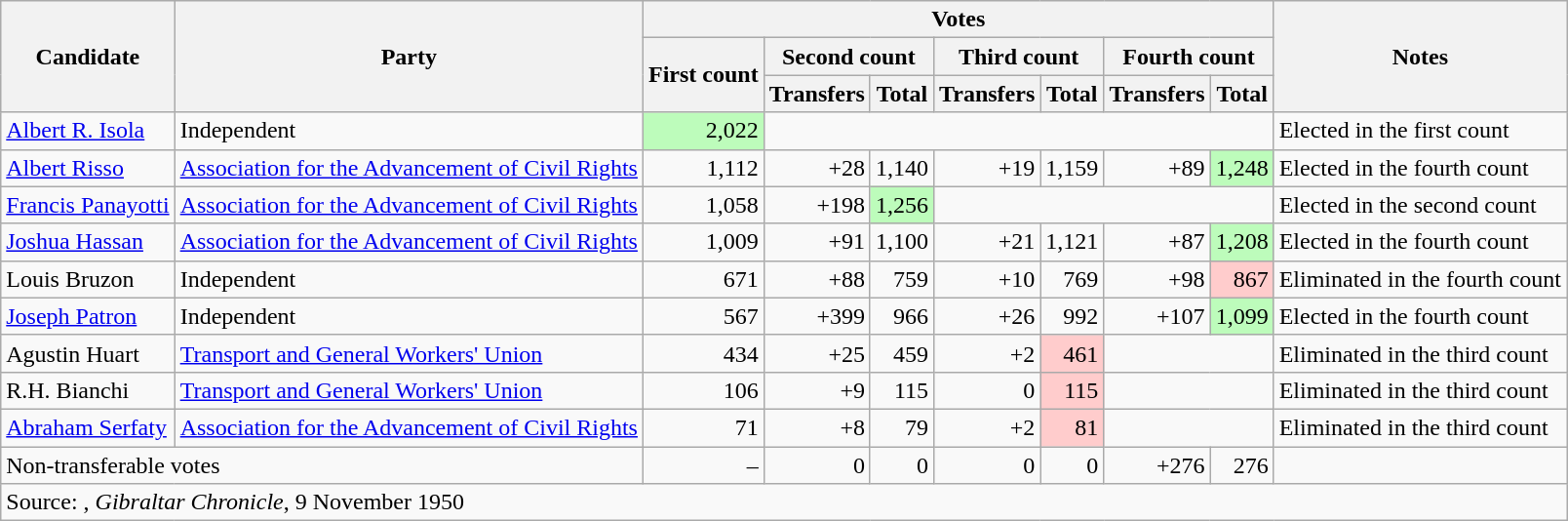<table class="wikitable sortable" style=text-align:right>
<tr>
<th rowspan=3>Candidate</th>
<th rowspan=3>Party</th>
<th colspan=7>Votes</th>
<th rowspan=3>Notes</th>
</tr>
<tr>
<th rowspan=2>First count</th>
<th colspan=2>Second count</th>
<th colspan=2>Third count</th>
<th colspan=2>Fourth count</th>
</tr>
<tr>
<th>Transfers</th>
<th>Total</th>
<th>Transfers</th>
<th>Total</th>
<th>Transfers</th>
<th>Total</th>
</tr>
<tr>
<td align=left><a href='#'>Albert R. Isola</a></td>
<td align=left>Independent</td>
<td bgcolor=#bdfcbb>2,022</td>
<td colspan=6></td>
<td align=left>Elected in the first count</td>
</tr>
<tr>
<td align=left><a href='#'>Albert Risso</a></td>
<td align=left><a href='#'>Association for the Advancement of Civil Rights</a></td>
<td>1,112</td>
<td>+28</td>
<td>1,140</td>
<td>+19</td>
<td>1,159</td>
<td>+89</td>
<td bgcolor=#bdfcbb>1,248</td>
<td align=left>Elected in the fourth count</td>
</tr>
<tr>
<td align=left><a href='#'>Francis Panayotti</a></td>
<td align=left><a href='#'>Association for the Advancement of Civil Rights</a></td>
<td>1,058</td>
<td>+198</td>
<td bgcolor=#bdfcbb>1,256</td>
<td colspan=4></td>
<td align=left>Elected in the second count</td>
</tr>
<tr>
<td align=left><a href='#'>Joshua Hassan</a></td>
<td align=left><a href='#'>Association for the Advancement of Civil Rights</a></td>
<td>1,009</td>
<td>+91</td>
<td>1,100</td>
<td>+21</td>
<td>1,121</td>
<td>+87</td>
<td bgcolor=#bdfcbb>1,208</td>
<td align=left>Elected in the fourth count</td>
</tr>
<tr>
<td align=left>Louis Bruzon</td>
<td align=left>Independent</td>
<td>671</td>
<td>+88</td>
<td>759</td>
<td>+10</td>
<td>769</td>
<td>+98</td>
<td bgcolor=#fcc>867</td>
<td align=left>Eliminated in the fourth count</td>
</tr>
<tr>
<td align=left><a href='#'>Joseph Patron</a></td>
<td align=left>Independent</td>
<td>567</td>
<td>+399</td>
<td>966</td>
<td>+26</td>
<td>992</td>
<td>+107</td>
<td bgcolor=#bdfcbb>1,099</td>
<td align=left>Elected in the fourth count</td>
</tr>
<tr>
<td align=left>Agustin Huart</td>
<td align=left><a href='#'>Transport and General Workers' Union</a></td>
<td>434</td>
<td>+25</td>
<td>459</td>
<td>+2</td>
<td bgcolor=#fcc>461</td>
<td colspan=2></td>
<td align=left>Eliminated in the third count</td>
</tr>
<tr>
<td align=left>R.H. Bianchi</td>
<td align=left><a href='#'>Transport and General Workers' Union</a></td>
<td>106</td>
<td>+9</td>
<td>115</td>
<td>0</td>
<td bgcolor=#fcc>115</td>
<td colspan=2></td>
<td align=left>Eliminated in the third count</td>
</tr>
<tr>
<td align=left><a href='#'>Abraham Serfaty</a></td>
<td align=left><a href='#'>Association for the Advancement of Civil Rights</a></td>
<td>71</td>
<td>+8</td>
<td>79</td>
<td>+2</td>
<td bgcolor=#fcc>81</td>
<td colspan=2></td>
<td align=left>Eliminated in the third count</td>
</tr>
<tr class=sortbottom>
<td align=left colspan=2>Non-transferable votes</td>
<td>–</td>
<td>0</td>
<td>0</td>
<td>0</td>
<td>0</td>
<td>+276</td>
<td>276</td>
<td></td>
</tr>
<tr class=sortbottom>
<td align=left colspan=10>Source: , <em>Gibraltar Chronicle</em>, 9 November 1950</td>
</tr>
</table>
